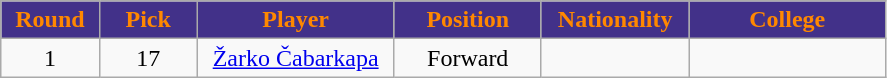<table class="wikitable sortable sortable">
<tr>
<th style="background:#423189; color:#FF8800" width="10%">Round</th>
<th style="background:#423189; color:#FF8800" width="10%">Pick</th>
<th style="background:#423189; color:#FF8800" width="20%">Player</th>
<th style="background:#423189; color:#FF8800" width="15%">Position</th>
<th style="background:#423189; color:#FF8800" width="15%">Nationality</th>
<th style="background:#423189; color:#FF8800" width="20%">College</th>
</tr>
<tr style="text-align: center">
<td>1</td>
<td>17</td>
<td><a href='#'>Žarko Čabarkapa</a></td>
<td>Forward</td>
<td></td>
<td></td>
</tr>
</table>
